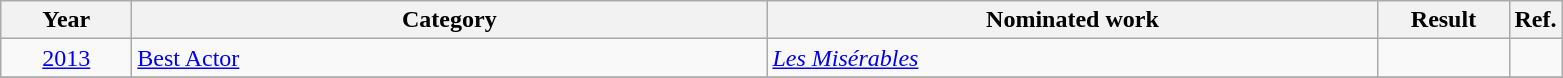<table class=wikitable>
<tr>
<th scope="col" style="width:5em;">Year</th>
<th scope="col" style="width:26em;">Category</th>
<th scope="col" style="width:25em;">Nominated work</th>
<th scope="col" style="width:5em;">Result</th>
<th>Ref.</th>
</tr>
<tr>
<td style="text-align:center;"><a href='#'>2013</a></td>
<td><a href='#'>Best Actor</a></td>
<td><em><a href='#'>Les Misérables</a></em></td>
<td></td>
<td style="text-align:center;"></td>
</tr>
<tr>
</tr>
</table>
